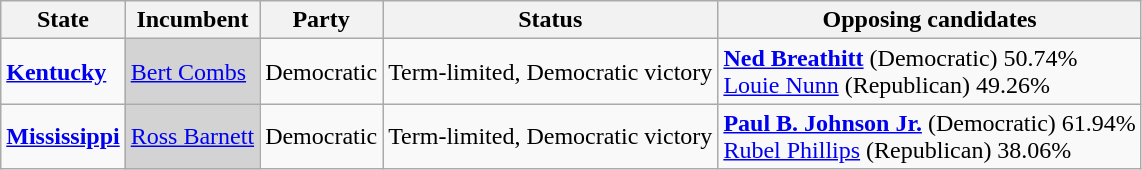<table class="wikitable">
<tr>
<th>State</th>
<th>Incumbent</th>
<th>Party</th>
<th>Status</th>
<th>Opposing candidates</th>
</tr>
<tr>
<td><strong><a href='#'>Kentucky</a></strong></td>
<td bgcolor="lightgrey"><a href='#'>Bert Combs</a></td>
<td>Democratic</td>
<td>Term-limited, Democratic victory</td>
<td><strong><a href='#'>Ned Breathitt</a></strong> (Democratic) 50.74%<br> <a href='#'>Louie Nunn</a> (Republican) 49.26%<br></td>
</tr>
<tr>
<td><strong><a href='#'>Mississippi</a></strong></td>
<td bgcolor="lightgrey"><a href='#'>Ross Barnett</a></td>
<td>Democratic</td>
<td>Term-limited, Democratic victory</td>
<td><strong><a href='#'>Paul B. Johnson Jr.</a></strong> (Democratic) 61.94%<br> <a href='#'>Rubel Phillips</a> (Republican) 38.06%<br></td>
</tr>
</table>
